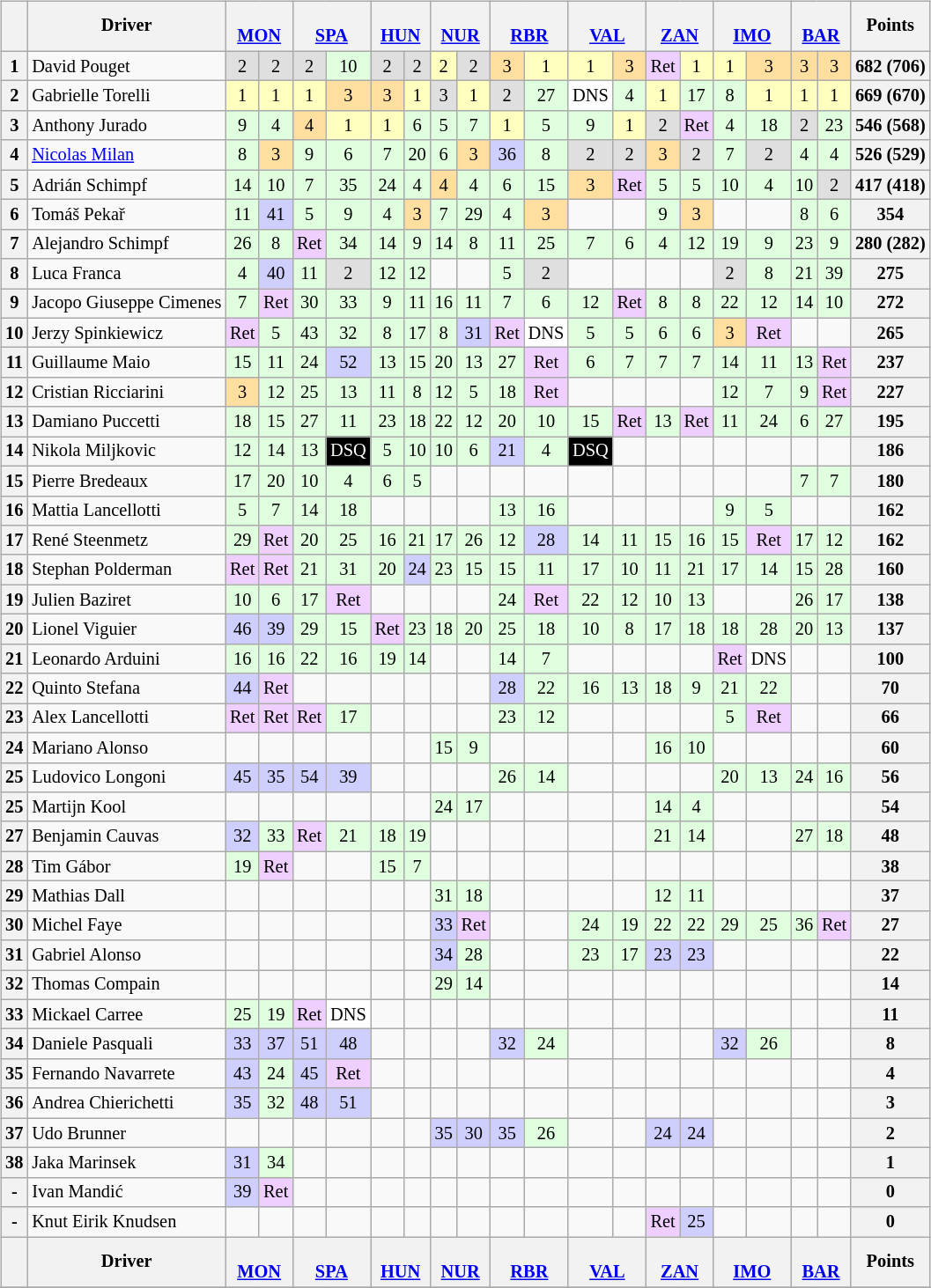<table>
<tr>
<td valign="top"><br><table class="wikitable" style="font-size:85%; text-align:center;">
<tr>
<th></th>
<th>Driver</th>
<th colspan="2"><br><a href='#'>MON</a></th>
<th colspan="2"><br><a href='#'>SPA</a></th>
<th colspan="2"><br><a href='#'>HUN</a></th>
<th colspan="2"><br><a href='#'>NUR</a></th>
<th colspan="2"><br><a href='#'>RBR</a></th>
<th colspan="2"><br><a href='#'>VAL</a></th>
<th colspan="2"><br><a href='#'>ZAN</a></th>
<th colspan="2"><br><a href='#'>IMO</a></th>
<th colspan="2"><br><a href='#'>BAR</a></th>
<th>Points</th>
</tr>
<tr>
<th>1</th>
<td align="left"> David Pouget</td>
<td style="background:#dfdfdf;">2</td>
<td style="background:#dfdfdf;">2</td>
<td style="background:#dfdfdf;">2</td>
<td style="background:#dfffdf;">10</td>
<td style="background:#dfdfdf;">2</td>
<td style="background:#dfdfdf;">2</td>
<td style="background:#ffffbf;">2</td>
<td style="background:#dfdfdf;">2</td>
<td style="background:#ffdf9f;">3</td>
<td style="background:#ffffbf;">1</td>
<td style="background:#ffffbf;">1</td>
<td style="background:#ffdf9f;">3</td>
<td style="background:#efcfff;">Ret</td>
<td style="background:#ffffbf;">1</td>
<td style="background:#ffffbf;">1</td>
<td style="background:#ffdf9f;">3</td>
<td style="background:#ffdf9f;">3</td>
<td style="background:#ffdf9f;">3</td>
<th>682 (706)</th>
</tr>
<tr>
<th>2</th>
<td align="left"> Gabrielle Torelli</td>
<td style="background:#ffffbf;">1</td>
<td style="background:#ffffbf;">1</td>
<td style="background:#ffffbf;">1</td>
<td style="background:#ffdf9f;">3</td>
<td style="background:#ffdf9f;">3</td>
<td style="background:#ffffbf;">1</td>
<td style="background:#dfdfdf;">3</td>
<td style="background:#ffffbf;">1</td>
<td style="background:#dfdfdf;">2</td>
<td style="background:#dfffdf;">27</td>
<td style="background:#ffffff;">DNS</td>
<td style="background:#dfffdf;">4</td>
<td style="background:#ffffbf;">1</td>
<td style="background:#dfffdf;">17</td>
<td style="background:#dfffdf;">8</td>
<td style="background:#ffffbf;">1</td>
<td style="background:#ffffbf;">1</td>
<td style="background:#ffffbf;">1</td>
<th>669 (670)</th>
</tr>
<tr>
<th>3</th>
<td align="left"> Anthony Jurado</td>
<td style="background:#dfffdf;">9</td>
<td style="background:#dfffdf;">4</td>
<td style="background:#ffdf9f;">4</td>
<td style="background:#ffffbf;">1</td>
<td style="background:#ffffbf;">1</td>
<td style="background:#dfffdf;">6</td>
<td style="background:#dfffdf;">5</td>
<td style="background:#dfffdf;">7</td>
<td style="background:#ffffbf;">1</td>
<td style="background:#dfffdf;">5</td>
<td style="background:#dfffdf;">9</td>
<td style="background:#ffffbf;">1</td>
<td style="background:#dfdfdf;">2</td>
<td style="background:#efcfff;">Ret</td>
<td style="background:#dfffdf;">4</td>
<td style="background:#dfffdf;">18</td>
<td style="background:#dfdfdf;">2</td>
<td style="background:#dfffdf;">23</td>
<th>546 (568)</th>
</tr>
<tr>
<th>4</th>
<td align="left"> <a href='#'>Nicolas Milan</a></td>
<td style="background:#dfffdf;">8</td>
<td style="background:#ffdf9f;">3</td>
<td style="background:#dfffdf;">9</td>
<td style="background:#dfffdf;">6</td>
<td style="background:#dfffdf;">7</td>
<td style="background:#dfffdf;">20</td>
<td style="background:#dfffdf;">6</td>
<td style="background:#ffdf9f;">3</td>
<td style="background:#cfcfff;">36</td>
<td style="background:#dfffdf;">8</td>
<td style="background:#dfdfdf;">2</td>
<td style="background:#dfdfdf;">2</td>
<td style="background:#ffdf9f;">3</td>
<td style="background:#dfdfdf;">2</td>
<td style="background:#dfffdf;">7</td>
<td style="background:#dfdfdf;">2</td>
<td style="background:#dfffdf;">4</td>
<td style="background:#dfffdf;">4</td>
<th>526 (529)</th>
</tr>
<tr>
<th>5</th>
<td align="left"> Adrián Schimpf</td>
<td style="background:#dfffdf;">14</td>
<td style="background:#dfffdf;">10</td>
<td style="background:#dfffdf;">7</td>
<td style="background:#dfffdf;">35</td>
<td style="background:#dfffdf;">24</td>
<td style="background:#dfffdf;">4</td>
<td style="background:#ffdf9f;">4</td>
<td style="background:#dfffdf;">4</td>
<td style="background:#dfffdf;">6</td>
<td style="background:#dfffdf;">15</td>
<td style="background:#ffdf9f;">3</td>
<td style="background:#efcfff;">Ret</td>
<td style="background:#dfffdf;">5</td>
<td style="background:#dfffdf;">5</td>
<td style="background:#dfffdf;">10</td>
<td style="background:#dfffdf;">4</td>
<td style="background:#dfffdf;">10</td>
<td style="background:#dfdfdf;">2</td>
<th>417 (418)</th>
</tr>
<tr>
<th>6</th>
<td align="left"> Tomáš Pekař</td>
<td style="background:#dfffdf;">11</td>
<td style="background:#cfcfff;">41</td>
<td style="background:#dfffdf;">5</td>
<td style="background:#dfffdf;">9</td>
<td style="background:#dfffdf;">4</td>
<td style="background:#ffdf9f;">3</td>
<td style="background:#dfffdf;">7</td>
<td style="background:#dfffdf;">29</td>
<td style="background:#dfffdf;">4</td>
<td style="background:#ffdf9f;">3</td>
<td></td>
<td></td>
<td style="background:#dfffdf;">9</td>
<td style="background:#ffdf9f;">3</td>
<td></td>
<td></td>
<td style="background:#dfffdf;">8</td>
<td style="background:#dfffdf;">6</td>
<th>354</th>
</tr>
<tr>
<th>7</th>
<td align="left"> Alejandro Schimpf</td>
<td style="background:#dfffdf;">26</td>
<td style="background:#dfffdf;">8</td>
<td style="background:#efcfff;">Ret</td>
<td style="background:#dfffdf;">34</td>
<td style="background:#dfffdf;">14</td>
<td style="background:#dfffdf;">9</td>
<td style="background:#dfffdf;">14</td>
<td style="background:#dfffdf;">8</td>
<td style="background:#dfffdf;">11</td>
<td style="background:#dfffdf;">25</td>
<td style="background:#dfffdf;">7</td>
<td style="background:#dfffdf;">6</td>
<td style="background:#dfffdf;">4</td>
<td style="background:#dfffdf;">12</td>
<td style="background:#dfffdf;">19</td>
<td style="background:#dfffdf;">9</td>
<td style="background:#dfffdf;">23</td>
<td style="background:#dfffdf;">9</td>
<th>280 (282)</th>
</tr>
<tr>
<th>8</th>
<td align="left"> Luca Franca</td>
<td style="background:#dfffdf;">4</td>
<td style="background:#cfcfff;">40</td>
<td style="background:#dfffdf;">11</td>
<td style="background:#dfdfdf;">2</td>
<td style="background:#dfffdf;">12</td>
<td style="background:#dfffdf;">12</td>
<td></td>
<td></td>
<td style="background:#dfffdf;">5</td>
<td style="background:#dfdfdf;">2</td>
<td></td>
<td></td>
<td></td>
<td></td>
<td style="background:#dfdfdf;">2</td>
<td style="background:#dfffdf;">8</td>
<td style="background:#dfffdf;">21</td>
<td style="background:#dfffdf;">39</td>
<th>275</th>
</tr>
<tr>
<th>9</th>
<td align="left"> Jacopo Giuseppe Cimenes</td>
<td style="background:#dfffdf;">7</td>
<td style="background:#efcfff;">Ret</td>
<td style="background:#dfffdf;">30</td>
<td style="background:#dfffdf;">33</td>
<td style="background:#dfffdf;">9</td>
<td style="background:#dfffdf;">11</td>
<td style="background:#dfffdf;">16</td>
<td style="background:#dfffdf;">11</td>
<td style="background:#dfffdf;">7</td>
<td style="background:#dfffdf;">6</td>
<td style="background:#dfffdf;">12</td>
<td style="background:#efcfff;">Ret</td>
<td style="background:#dfffdf;">8</td>
<td style="background:#dfffdf;">8</td>
<td style="background:#dfffdf;">22</td>
<td style="background:#dfffdf;">12</td>
<td style="background:#dfffdf;">14</td>
<td style="background:#dfffdf;">10</td>
<th>272</th>
</tr>
<tr>
<th>10</th>
<td align="left"> Jerzy Spinkiewicz</td>
<td style="background:#efcfff;">Ret</td>
<td style="background:#dfffdf;">5</td>
<td style="background:#dfffdf;">43</td>
<td style="background:#dfffdf;">32</td>
<td style="background:#dfffdf;">8</td>
<td style="background:#dfffdf;">17</td>
<td style="background:#dfffdf;">8</td>
<td style="background:#cfcfff;">31</td>
<td style="background:#efcfff;">Ret</td>
<td style="background:#ffffff;">DNS</td>
<td style="background:#dfffdf;">5</td>
<td style="background:#dfffdf;">5</td>
<td style="background:#dfffdf;">6</td>
<td style="background:#dfffdf;">6</td>
<td style="background:#ffdf9f;">3</td>
<td style="background:#efcfff;">Ret</td>
<td></td>
<td></td>
<th>265</th>
</tr>
<tr>
<th>11</th>
<td align="left"> Guillaume Maio</td>
<td style="background:#dfffdf;">15</td>
<td style="background:#dfffdf;">11</td>
<td style="background:#dfffdf;">24</td>
<td style="background:#cfcfff;">52</td>
<td style="background:#dfffdf;">13</td>
<td style="background:#dfffdf;">15</td>
<td style="background:#dfffdf;">20</td>
<td style="background:#dfffdf;">13</td>
<td style="background:#dfffdf;">27</td>
<td style="background:#efcfff;">Ret</td>
<td style="background:#dfffdf;">6</td>
<td style="background:#dfffdf;">7</td>
<td style="background:#dfffdf;">7</td>
<td style="background:#dfffdf;">7</td>
<td style="background:#dfffdf;">14</td>
<td style="background:#dfffdf;">11</td>
<td style="background:#dfffdf;">13</td>
<td style="background:#efcfff;">Ret</td>
<th>237</th>
</tr>
<tr>
<th>12</th>
<td align="left"> Cristian Ricciarini</td>
<td style="background:#ffdf9f;">3</td>
<td style="background:#dfffdf;">12</td>
<td style="background:#dfffdf;">25</td>
<td style="background:#dfffdf;">13</td>
<td style="background:#dfffdf;">11</td>
<td style="background:#dfffdf;">8</td>
<td style="background:#dfffdf;">12</td>
<td style="background:#dfffdf;">5</td>
<td style="background:#dfffdf;">18</td>
<td style="background:#efcfff;">Ret</td>
<td></td>
<td></td>
<td></td>
<td></td>
<td style="background:#dfffdf;">12</td>
<td style="background:#dfffdf;">7</td>
<td style="background:#dfffdf;">9</td>
<td style="background:#efcfff;">Ret</td>
<th>227</th>
</tr>
<tr>
<th>13</th>
<td align="left"> Damiano Puccetti</td>
<td style="background:#dfffdf;">18</td>
<td style="background:#dfffdf;">15</td>
<td style="background:#dfffdf;">27</td>
<td style="background:#dfffdf;">11</td>
<td style="background:#dfffdf;">23</td>
<td style="background:#dfffdf;">18</td>
<td style="background:#dfffdf;">22</td>
<td style="background:#dfffdf;">12</td>
<td style="background:#dfffdf;">20</td>
<td style="background:#dfffdf;">10</td>
<td style="background:#dfffdf;">15</td>
<td style="background:#efcfff;">Ret</td>
<td style="background:#dfffdf;">13</td>
<td style="background:#efcfff;">Ret</td>
<td style="background:#dfffdf;">11</td>
<td style="background:#dfffdf;">24</td>
<td style="background:#dfffdf;">6</td>
<td style="background:#dfffdf;">27</td>
<th>195</th>
</tr>
<tr>
<th>14</th>
<td align="left"> Nikola Miljkovic</td>
<td style="background:#dfffdf;">12</td>
<td style="background:#dfffdf;">14</td>
<td style="background:#dfffdf;">13</td>
<td style="background:#000000; color:#ffffff">DSQ</td>
<td style="background:#dfffdf;">5</td>
<td style="background:#dfffdf;">10</td>
<td style="background:#dfffdf;">10</td>
<td style="background:#dfffdf;">6</td>
<td style="background:#cfcfff;">21</td>
<td style="background:#dfffdf;">4</td>
<td style="background:#000000; color:#ffffff">DSQ</td>
<td></td>
<td></td>
<td></td>
<td></td>
<td></td>
<td></td>
<td></td>
<th>186</th>
</tr>
<tr>
<th>15</th>
<td align="left"> Pierre Bredeaux</td>
<td style="background:#dfffdf;">17</td>
<td style="background:#dfffdf;">20</td>
<td style="background:#dfffdf;">10</td>
<td style="background:#dfffdf;">4</td>
<td style="background:#dfffdf;">6</td>
<td style="background:#dfffdf;">5</td>
<td></td>
<td></td>
<td></td>
<td></td>
<td></td>
<td></td>
<td></td>
<td></td>
<td></td>
<td></td>
<td style="background:#dfffdf;">7</td>
<td style="background:#dfffdf;">7</td>
<th>180</th>
</tr>
<tr>
<th>16</th>
<td align="left"> Mattia Lancellotti</td>
<td style="background:#dfffdf;">5</td>
<td style="background:#dfffdf;">7</td>
<td style="background:#dfffdf;">14</td>
<td style="background:#dfffdf;">18</td>
<td></td>
<td></td>
<td></td>
<td></td>
<td style="background:#dfffdf;">13</td>
<td style="background:#dfffdf;">16</td>
<td></td>
<td></td>
<td></td>
<td></td>
<td style="background:#dfffdf;">9</td>
<td style="background:#dfffdf;">5</td>
<td></td>
<td></td>
<th>162</th>
</tr>
<tr>
<th>17</th>
<td align="left"> René Steenmetz</td>
<td style="background:#dfffdf;">29</td>
<td style="background:#efcfff;">Ret</td>
<td style="background:#dfffdf;">20</td>
<td style="background:#dfffdf;">25</td>
<td style="background:#dfffdf;">16</td>
<td style="background:#dfffdf;">21</td>
<td style="background:#dfffdf;">17</td>
<td style="background:#dfffdf;">26</td>
<td style="background:#dfffdf;">12</td>
<td style="background:#cfcfff;">28</td>
<td style="background:#dfffdf;">14</td>
<td style="background:#dfffdf;">11</td>
<td style="background:#dfffdf;">15</td>
<td style="background:#dfffdf;">16</td>
<td style="background:#dfffdf;">15</td>
<td style="background:#efcfff;">Ret</td>
<td style="background:#dfffdf;">17</td>
<td style="background:#dfffdf;">12</td>
<th>162</th>
</tr>
<tr>
<th>18</th>
<td align="left"> Stephan Polderman</td>
<td style="background:#efcfff;">Ret</td>
<td style="background:#efcfff;">Ret</td>
<td style="background:#dfffdf;">21</td>
<td style="background:#dfffdf;">31</td>
<td style="background:#dfffdf;">20</td>
<td style="background:#cfcfff;">24</td>
<td style="background:#dfffdf;">23</td>
<td style="background:#dfffdf;">15</td>
<td style="background:#dfffdf;">15</td>
<td style="background:#dfffdf;">11</td>
<td style="background:#dfffdf;">17</td>
<td style="background:#dfffdf;">10</td>
<td style="background:#dfffdf;">11</td>
<td style="background:#dfffdf;">21</td>
<td style="background:#dfffdf;">17</td>
<td style="background:#dfffdf;">14</td>
<td style="background:#dfffdf;">15</td>
<td style="background:#dfffdf;">28</td>
<th>160</th>
</tr>
<tr>
<th>19</th>
<td align="left"> Julien Baziret</td>
<td style="background:#dfffdf;">10</td>
<td style="background:#dfffdf;">6</td>
<td style="background:#dfffdf;">17</td>
<td style="background:#efcfff;">Ret</td>
<td></td>
<td></td>
<td></td>
<td></td>
<td style="background:#dfffdf;">24</td>
<td style="background:#efcfff;">Ret</td>
<td style="background:#dfffdf;">22</td>
<td style="background:#dfffdf;">12</td>
<td style="background:#dfffdf;">10</td>
<td style="background:#dfffdf;">13</td>
<td></td>
<td></td>
<td style="background:#dfffdf;">26</td>
<td style="background:#dfffdf;">17</td>
<th>138</th>
</tr>
<tr>
<th>20</th>
<td align="left"> Lionel Viguier</td>
<td style="background:#cfcfff;">46</td>
<td style="background:#cfcfff;">39</td>
<td style="background:#dfffdf;">29</td>
<td style="background:#dfffdf;">15</td>
<td style="background:#efcfff;">Ret</td>
<td style="background:#dfffdf;">23</td>
<td style="background:#dfffdf;">18</td>
<td style="background:#dfffdf;">20</td>
<td style="background:#dfffdf;">25</td>
<td style="background:#dfffdf;">18</td>
<td style="background:#dfffdf;">10</td>
<td style="background:#dfffdf;">8</td>
<td style="background:#dfffdf;">17</td>
<td style="background:#dfffdf;">18</td>
<td style="background:#dfffdf;">18</td>
<td style="background:#dfffdf;">28</td>
<td style="background:#dfffdf;">20</td>
<td style="background:#dfffdf;">13</td>
<th>137</th>
</tr>
<tr>
<th>21</th>
<td align="left"> Leonardo Arduini</td>
<td style="background:#dfffdf;">16</td>
<td style="background:#dfffdf;">16</td>
<td style="background:#dfffdf;">22</td>
<td style="background:#dfffdf;">16</td>
<td style="background:#dfffdf;">19</td>
<td style="background:#dfffdf;">14</td>
<td></td>
<td></td>
<td style="background:#dfffdf;">14</td>
<td style="background:#dfffdf;">7</td>
<td></td>
<td></td>
<td></td>
<td></td>
<td style="background:#efcfff;">Ret</td>
<td style="background:#ffffff;">DNS</td>
<td></td>
<td></td>
<th>100</th>
</tr>
<tr>
<th>22</th>
<td align="left"> Quinto Stefana</td>
<td style="background:#cfcfff;">44</td>
<td style="background:#efcfff;">Ret</td>
<td></td>
<td></td>
<td></td>
<td></td>
<td></td>
<td></td>
<td style="background:#cfcfff;">28</td>
<td style="background:#dfffdf;">22</td>
<td style="background:#dfffdf;">16</td>
<td style="background:#dfffdf;">13</td>
<td style="background:#dfffdf;">18</td>
<td style="background:#dfffdf;">9</td>
<td style="background:#dfffdf;">21</td>
<td style="background:#dfffdf;">22</td>
<td></td>
<td></td>
<th>70</th>
</tr>
<tr>
<th>23</th>
<td align="left"> Alex Lancellotti</td>
<td style="background:#efcfff;">Ret</td>
<td style="background:#efcfff;">Ret</td>
<td style="background:#efcfff;">Ret</td>
<td style="background:#dfffdf;">17</td>
<td></td>
<td></td>
<td></td>
<td></td>
<td style="background:#dfffdf;">23</td>
<td style="background:#dfffdf;">12</td>
<td></td>
<td></td>
<td></td>
<td></td>
<td style="background:#dfffdf;">5</td>
<td style="background:#efcfff;">Ret</td>
<td></td>
<td></td>
<th>66</th>
</tr>
<tr>
<th>24</th>
<td align="left"> Mariano Alonso</td>
<td></td>
<td></td>
<td></td>
<td></td>
<td></td>
<td></td>
<td style="background:#dfffdf;">15</td>
<td style="background:#dfffdf;">9</td>
<td></td>
<td></td>
<td></td>
<td></td>
<td style="background:#dfffdf;">16</td>
<td style="background:#dfffdf;">10</td>
<td></td>
<td></td>
<td></td>
<td></td>
<th>60</th>
</tr>
<tr>
<th>25</th>
<td align="left"> Ludovico Longoni</td>
<td style="background:#cfcfff;">45</td>
<td style="background:#cfcfff;">35</td>
<td style="background:#cfcfff;">54</td>
<td style="background:#cfcfff;">39</td>
<td></td>
<td></td>
<td></td>
<td></td>
<td style="background:#dfffdf;">26</td>
<td style="background:#dfffdf;">14</td>
<td></td>
<td></td>
<td></td>
<td></td>
<td style="background:#dfffdf;">20</td>
<td style="background:#dfffdf;">13</td>
<td style="background:#dfffdf;">24</td>
<td style="background:#dfffdf;">16</td>
<th>56</th>
</tr>
<tr>
<th>25</th>
<td align="left"> Martijn Kool</td>
<td></td>
<td></td>
<td></td>
<td></td>
<td></td>
<td></td>
<td style="background:#dfffdf;">24</td>
<td style="background:#dfffdf;">17</td>
<td></td>
<td></td>
<td></td>
<td></td>
<td style="background:#dfffdf;">14</td>
<td style="background:#dfffdf;">4</td>
<td></td>
<td></td>
<td></td>
<td></td>
<th>54</th>
</tr>
<tr>
<th>27</th>
<td align="left"> Benjamin Cauvas</td>
<td style="background:#cfcfff;">32</td>
<td style="background:#dfffdf;">33</td>
<td style="background:#efcfff;">Ret</td>
<td style="background:#dfffdf;">21</td>
<td style="background:#dfffdf;">18</td>
<td style="background:#dfffdf;">19</td>
<td></td>
<td></td>
<td></td>
<td></td>
<td></td>
<td></td>
<td style="background:#dfffdf;">21</td>
<td style="background:#dfffdf;">14</td>
<td></td>
<td></td>
<td style="background:#dfffdf;">27</td>
<td style="background:#dfffdf;">18</td>
<th>48</th>
</tr>
<tr>
<th>28</th>
<td align="left"> Tim Gábor</td>
<td style="background:#dfffdf;">19</td>
<td style="background:#efcfff;">Ret</td>
<td></td>
<td></td>
<td style="background:#dfffdf;">15</td>
<td style="background:#dfffdf;">7</td>
<td></td>
<td></td>
<td></td>
<td></td>
<td></td>
<td></td>
<td></td>
<td></td>
<td></td>
<td></td>
<td></td>
<td></td>
<th>38</th>
</tr>
<tr>
<th>29</th>
<td align="left"> Mathias Dall</td>
<td></td>
<td></td>
<td></td>
<td></td>
<td></td>
<td></td>
<td style="background:#dfffdf;">31</td>
<td style="background:#dfffdf;">18</td>
<td></td>
<td></td>
<td></td>
<td></td>
<td style="background:#dfffdf;">12</td>
<td style="background:#dfffdf;">11</td>
<td></td>
<td></td>
<td></td>
<td></td>
<th>37</th>
</tr>
<tr>
<th>30</th>
<td align="left"> Michel Faye</td>
<td></td>
<td></td>
<td></td>
<td></td>
<td></td>
<td></td>
<td style="background:#cfcfff;">33</td>
<td style="background:#efcfff;">Ret</td>
<td></td>
<td></td>
<td style="background:#dfffdf;">24</td>
<td style="background:#dfffdf;">19</td>
<td style="background:#dfffdf;">22</td>
<td style="background:#dfffdf;">22</td>
<td style="background:#dfffdf;">29</td>
<td style="background:#dfffdf;">25</td>
<td style="background:#dfffdf;">36</td>
<td style="background:#efcfff;">Ret</td>
<th>27</th>
</tr>
<tr>
<th>31</th>
<td align="left"> Gabriel Alonso</td>
<td></td>
<td></td>
<td></td>
<td></td>
<td></td>
<td></td>
<td style="background:#cfcfff;">34</td>
<td style="background:#dfffdf;">28</td>
<td></td>
<td></td>
<td style="background:#dfffdf;">23</td>
<td style="background:#dfffdf;">17</td>
<td style="background:#cfcfff;">23</td>
<td style="background:#cfcfff;">23</td>
<td></td>
<td></td>
<td></td>
<td></td>
<th>22</th>
</tr>
<tr>
<th>32</th>
<td align="left"> Thomas Compain</td>
<td></td>
<td></td>
<td></td>
<td></td>
<td></td>
<td></td>
<td style="background:#dfffdf;">29</td>
<td style="background:#dfffdf;">14</td>
<td></td>
<td></td>
<td></td>
<td></td>
<td></td>
<td></td>
<td></td>
<td></td>
<td></td>
<td></td>
<th>14</th>
</tr>
<tr>
<th>33</th>
<td align="left"> Mickael Carree</td>
<td style="background:#dfffdf;">25</td>
<td style="background:#dfffdf;">19</td>
<td style="background:#efcfff;">Ret</td>
<td style="background:#ffffff;">DNS</td>
<td></td>
<td></td>
<td></td>
<td></td>
<td></td>
<td></td>
<td></td>
<td></td>
<td></td>
<td></td>
<td></td>
<td></td>
<td></td>
<td></td>
<th>11</th>
</tr>
<tr>
<th>34</th>
<td align="left"> Daniele Pasquali</td>
<td style="background:#cfcfff;">33</td>
<td style="background:#cfcfff;">37</td>
<td style="background:#cfcfff;">51</td>
<td style="background:#cfcfff;">48</td>
<td></td>
<td></td>
<td></td>
<td></td>
<td style="background:#cfcfff;">32</td>
<td style="background:#dfffdf;">24</td>
<td></td>
<td></td>
<td></td>
<td></td>
<td style="background:#cfcfff;">32</td>
<td style="background:#dfffdf;">26</td>
<td></td>
<td></td>
<th>8</th>
</tr>
<tr>
<th>35</th>
<td align="left"> Fernando Navarrete</td>
<td style="background:#cfcfff;">43</td>
<td style="background:#dfffdf;">24</td>
<td style="background:#cfcfff;">45</td>
<td style="background:#efcfff;">Ret</td>
<td></td>
<td></td>
<td></td>
<td></td>
<td></td>
<td></td>
<td></td>
<td></td>
<td></td>
<td></td>
<td></td>
<td></td>
<td></td>
<td></td>
<th>4</th>
</tr>
<tr>
<th>36</th>
<td align="left"> Andrea Chierichetti</td>
<td style="background:#cfcfff;">35</td>
<td style="background:#dfffdf;">32</td>
<td style="background:#cfcfff;">48</td>
<td style="background:#cfcfff;">51</td>
<td></td>
<td></td>
<td></td>
<td></td>
<td></td>
<td></td>
<td></td>
<td></td>
<td></td>
<td></td>
<td></td>
<td></td>
<td></td>
<td></td>
<th>3</th>
</tr>
<tr>
<th>37</th>
<td align="left"> Udo Brunner</td>
<td></td>
<td></td>
<td></td>
<td></td>
<td></td>
<td></td>
<td style="background:#cfcfff;">35</td>
<td style="background:#cfcfff;">30</td>
<td style="background:#cfcfff;">35</td>
<td style="background:#dfffdf;">26</td>
<td></td>
<td></td>
<td style="background:#cfcfff;">24</td>
<td style="background:#cfcfff;">24</td>
<td></td>
<td></td>
<td></td>
<td></td>
<th>2</th>
</tr>
<tr>
<th>38</th>
<td align="left"> Jaka Marinsek</td>
<td style="background:#cfcfff;">31</td>
<td style="background:#dfffdf;">34</td>
<td></td>
<td></td>
<td></td>
<td></td>
<td></td>
<td></td>
<td></td>
<td></td>
<td></td>
<td></td>
<td></td>
<td></td>
<td></td>
<td></td>
<td></td>
<td></td>
<th>1</th>
</tr>
<tr>
<th>-</th>
<td align="left"> Ivan Mandić</td>
<td style="background:#cfcfff;">39</td>
<td style="background:#efcfff;">Ret</td>
<td></td>
<td></td>
<td></td>
<td></td>
<td></td>
<td></td>
<td></td>
<td></td>
<td></td>
<td></td>
<td></td>
<td></td>
<td></td>
<td></td>
<td></td>
<td></td>
<th>0</th>
</tr>
<tr>
<th>-</th>
<td align="left"> Knut Eirik Knudsen</td>
<td></td>
<td></td>
<td></td>
<td></td>
<td></td>
<td></td>
<td></td>
<td></td>
<td></td>
<td></td>
<td></td>
<td></td>
<td style="background:#efcfff;">Ret</td>
<td style="background:#cfcfff;">25</td>
<td></td>
<td></td>
<td></td>
<td></td>
<th>0</th>
</tr>
<tr>
<th></th>
<th>Driver</th>
<th colspan="2"><br><a href='#'>MON</a></th>
<th colspan="2"><br><a href='#'>SPA</a></th>
<th colspan="2"><br><a href='#'>HUN</a></th>
<th colspan="2"><br><a href='#'>NUR</a></th>
<th colspan="2"><br><a href='#'>RBR</a></th>
<th colspan="2"><br><a href='#'>VAL</a></th>
<th colspan="2"><br><a href='#'>ZAN</a></th>
<th colspan="2"><br><a href='#'>IMO</a></th>
<th colspan="2"><br><a href='#'>BAR</a></th>
<th>Points</th>
</tr>
<tr>
</tr>
</table>
</td>
<td valign="top"><br></td>
</tr>
</table>
